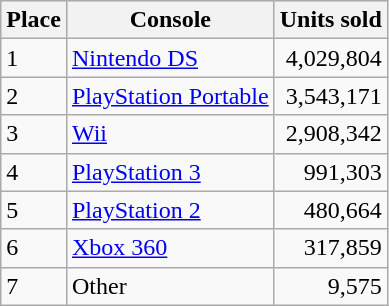<table class="wikitable">
<tr>
<th>Place</th>
<th>Console</th>
<th>Units sold</th>
</tr>
<tr>
<td>1</td>
<td><a href='#'>Nintendo DS</a></td>
<td align=right>4,029,804</td>
</tr>
<tr>
<td>2</td>
<td><a href='#'>PlayStation Portable</a></td>
<td align=right>3,543,171</td>
</tr>
<tr>
<td>3</td>
<td><a href='#'>Wii</a></td>
<td align=right>2,908,342</td>
</tr>
<tr>
<td>4</td>
<td><a href='#'>PlayStation 3</a></td>
<td align=right>991,303</td>
</tr>
<tr>
<td>5</td>
<td><a href='#'>PlayStation 2</a></td>
<td align=right>480,664</td>
</tr>
<tr>
<td>6</td>
<td><a href='#'>Xbox 360</a></td>
<td align=right>317,859</td>
</tr>
<tr>
<td>7</td>
<td>Other</td>
<td align=right>9,575</td>
</tr>
</table>
